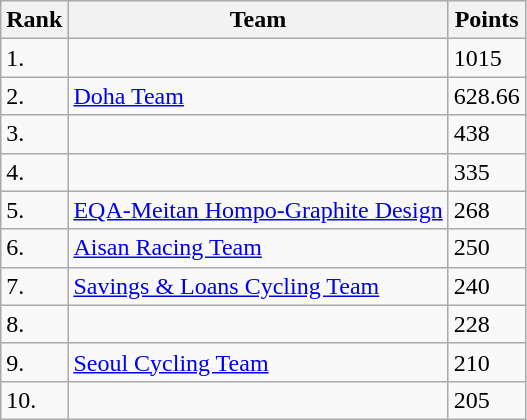<table class="wikitable sortable">
<tr>
<th>Rank</th>
<th>Team</th>
<th>Points</th>
</tr>
<tr>
<td>1.</td>
<td></td>
<td>1015</td>
</tr>
<tr>
<td>2.</td>
<td><a href='#'>Doha Team</a></td>
<td>628.66</td>
</tr>
<tr>
<td>3.</td>
<td></td>
<td>438</td>
</tr>
<tr>
<td>4.</td>
<td></td>
<td>335</td>
</tr>
<tr>
<td>5.</td>
<td><a href='#'>EQA-Meitan Hompo-Graphite Design</a></td>
<td>268</td>
</tr>
<tr>
<td>6.</td>
<td><a href='#'>Aisan Racing Team</a></td>
<td>250</td>
</tr>
<tr>
<td>7.</td>
<td><a href='#'>Savings & Loans Cycling Team</a></td>
<td>240</td>
</tr>
<tr>
<td>8.</td>
<td></td>
<td>228</td>
</tr>
<tr>
<td>9.</td>
<td><a href='#'>Seoul Cycling Team</a></td>
<td>210</td>
</tr>
<tr>
<td>10.</td>
<td></td>
<td>205</td>
</tr>
</table>
